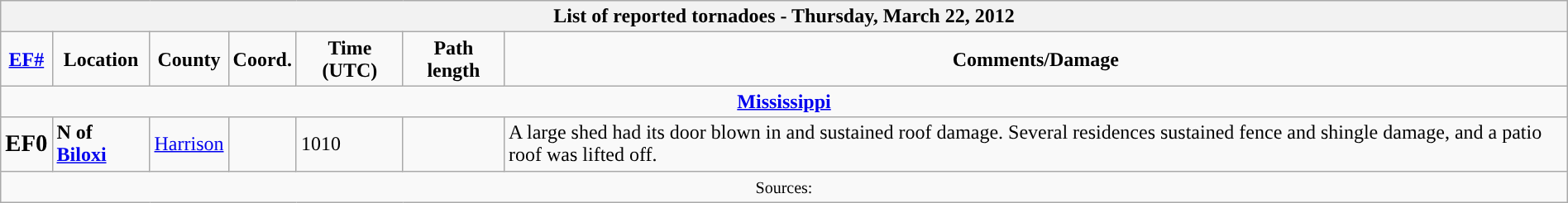<table class="wikitable collapsible" width="100%">
<tr>
<th colspan="7">List of reported tornadoes - Thursday, March 22, 2012</th>
</tr>
<tr style="text-align:center;">
<td><strong><a href='#'>EF#</a></strong></td>
<td><strong>Location</strong></td>
<td><strong>County</strong></td>
<td><strong>Coord.</strong></td>
<td><strong>Time (UTC)</strong></td>
<td><strong>Path length</strong></td>
<td><strong>Comments/Damage</strong></td>
</tr>
<tr>
<td colspan="7" align=center><strong><a href='#'>Mississippi</a></strong></td>
</tr>
<tr>
<td><big><strong>EF0</strong></big></td>
<td><strong>N of <a href='#'>Biloxi</a></strong></td>
<td><a href='#'>Harrison</a></td>
<td></td>
<td>1010</td>
<td></td>
<td>A large shed had its door blown in and sustained roof damage. Several residences sustained fence and shingle damage, and a patio roof was lifted off.</td>
</tr>
<tr>
<td colspan="7" align=center><small>Sources: </small></td>
</tr>
</table>
